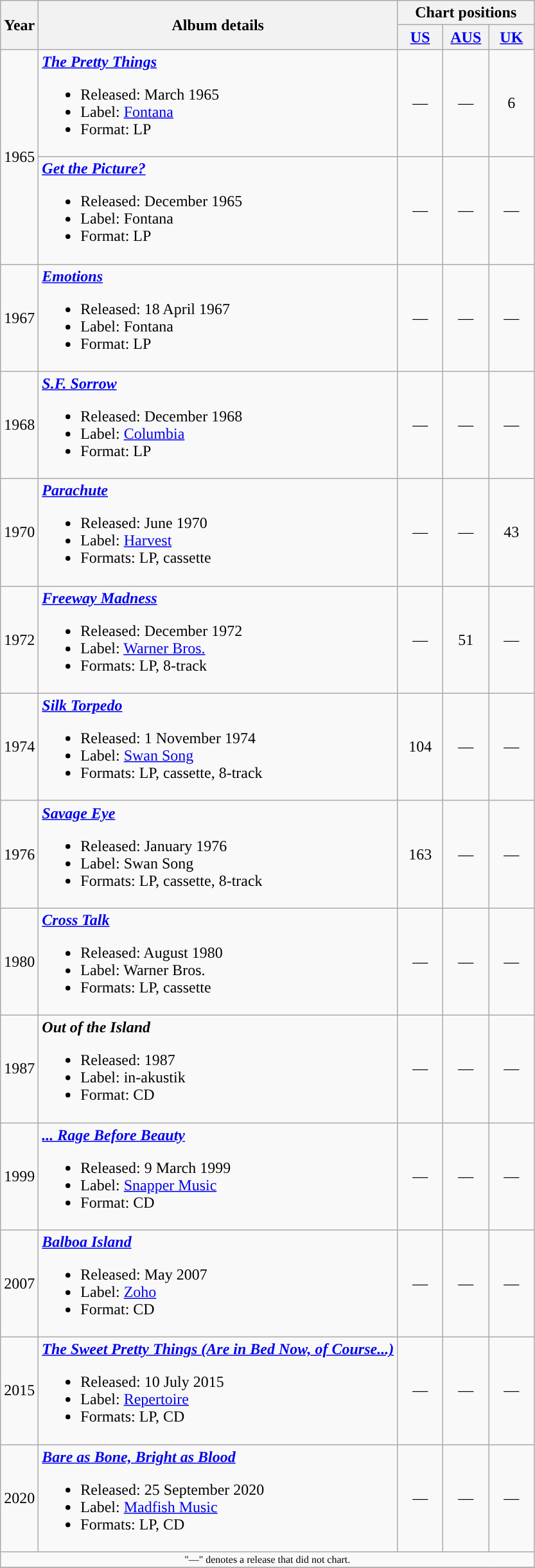<table class="wikitable">
<tr>
<th rowspan="2">Year</th>
<th rowspan="2">Album details</th>
<th colspan="3">Chart positions</th>
</tr>
<tr>
<th style="text-align:center; width:40px;"><a href='#'>US</a></th>
<th style="text-align:center; width:40px;"><a href='#'>AUS</a><br></th>
<th style="text-align:center; width:40px;"><a href='#'>UK</a></th>
</tr>
<tr>
<td rowspan="2">1965</td>
<td><strong><em><a href='#'>The Pretty Things</a></em></strong><br><ul><li>Released: March 1965</li><li>Label: <a href='#'>Fontana</a> </li><li>Format: LP</li></ul></td>
<td style="text-align:center;">—</td>
<td style="text-align:center;">—</td>
<td style="text-align:center;">6</td>
</tr>
<tr>
<td><strong><em><a href='#'>Get the Picture?</a></em></strong><br><ul><li>Released: December 1965</li><li>Label: Fontana </li><li>Format: LP</li></ul></td>
<td style="text-align:center;">—</td>
<td style="text-align:center;">—</td>
<td style="text-align:center;">—</td>
</tr>
<tr>
<td>1967</td>
<td><strong><em><a href='#'>Emotions</a></em></strong><br><ul><li>Released: 18 April 1967</li><li>Label: Fontana </li><li>Format: LP</li></ul></td>
<td style="text-align:center;">—</td>
<td style="text-align:center;">—</td>
<td style="text-align:center;">—</td>
</tr>
<tr>
<td>1968</td>
<td><strong><em><a href='#'>S.F. Sorrow</a></em></strong><br><ul><li>Released: December 1968</li><li>Label: <a href='#'>Columbia</a> </li><li>Format: LP</li></ul></td>
<td style="text-align:center;">—</td>
<td style="text-align:center;">—</td>
<td style="text-align:center;">—</td>
</tr>
<tr>
<td>1970</td>
<td><strong><em><a href='#'>Parachute</a></em></strong><br><ul><li>Released: June 1970</li><li>Label: <a href='#'>Harvest</a> </li><li>Formats: LP, cassette</li></ul></td>
<td style="text-align:center;">—</td>
<td style="text-align:center;">—</td>
<td style="text-align:center;">43</td>
</tr>
<tr>
<td>1972</td>
<td><strong><em><a href='#'>Freeway Madness</a></em></strong><br><ul><li>Released: December 1972</li><li>Label: <a href='#'>Warner Bros.</a> </li><li>Formats: LP, 8-track</li></ul></td>
<td style="text-align:center;">—</td>
<td style="text-align:center;">51</td>
<td style="text-align:center;">—</td>
</tr>
<tr>
<td>1974</td>
<td><strong><em><a href='#'>Silk Torpedo</a></em></strong><br><ul><li>Released: 1 November 1974</li><li>Label: <a href='#'>Swan Song</a> </li><li>Formats: LP, cassette, 8-track</li></ul></td>
<td style="text-align:center;">104</td>
<td style="text-align:center;">—</td>
<td style="text-align:center;">—</td>
</tr>
<tr>
<td>1976</td>
<td><strong><em><a href='#'>Savage Eye</a></em></strong><br><ul><li>Released: January 1976</li><li>Label: Swan Song </li><li>Formats: LP, cassette, 8-track</li></ul></td>
<td style="text-align:center;">163</td>
<td style="text-align:center;">—</td>
<td style="text-align:center;">—</td>
</tr>
<tr>
<td>1980</td>
<td><strong><em><a href='#'>Cross Talk</a></em></strong><br><ul><li>Released: August 1980</li><li>Label: Warner Bros. </li><li>Formats: LP, cassette</li></ul></td>
<td style="text-align:center;">—</td>
<td style="text-align:center;">—</td>
<td style="text-align:center;">—</td>
</tr>
<tr>
<td>1987</td>
<td><strong><em>Out of the Island</em></strong><br><ul><li>Released: 1987</li><li>Label: in-akustik </li><li>Format: CD</li></ul></td>
<td style="text-align:center;">—</td>
<td style="text-align:center;">—</td>
<td style="text-align:center;">—</td>
</tr>
<tr>
<td>1999</td>
<td><strong><em><a href='#'>... Rage Before Beauty</a></em></strong><br><ul><li>Released: 9 March 1999</li><li>Label: <a href='#'>Snapper Music</a> </li><li>Format: CD</li></ul></td>
<td style="text-align:center;">—</td>
<td style="text-align:center;">—</td>
<td style="text-align:center;">—</td>
</tr>
<tr>
<td>2007</td>
<td><strong><em><a href='#'>Balboa Island</a></em></strong><br><ul><li>Released: May 2007</li><li>Label: <a href='#'>Zoho</a> </li><li>Format: CD</li></ul></td>
<td style="text-align:center;">—</td>
<td style="text-align:center;">—</td>
<td style="text-align:center;">—</td>
</tr>
<tr>
<td>2015</td>
<td><strong><em><a href='#'>The Sweet Pretty Things (Are in Bed Now, of Course...)</a></em></strong><br><ul><li>Released: 10 July 2015</li><li>Label: <a href='#'>Repertoire</a> </li><li>Formats: LP, CD</li></ul></td>
<td style="text-align:center;">—</td>
<td style="text-align:center;">—</td>
<td style="text-align:center;">—</td>
</tr>
<tr>
<td>2020</td>
<td><strong><em><a href='#'>Bare as Bone, Bright as Blood</a></em></strong><br><ul><li>Released: 25 September 2020</li><li>Label: <a href='#'>Madfish Music</a></li><li>Formats: LP, CD</li></ul></td>
<td style="text-align:center;">—</td>
<td style="text-align:center;">—</td>
<td style="text-align:center;">—</td>
</tr>
<tr>
<td align="center" colspan="5" style="font-size: 8pt">"—" denotes a release that did not chart.</td>
</tr>
<tr>
</tr>
</table>
